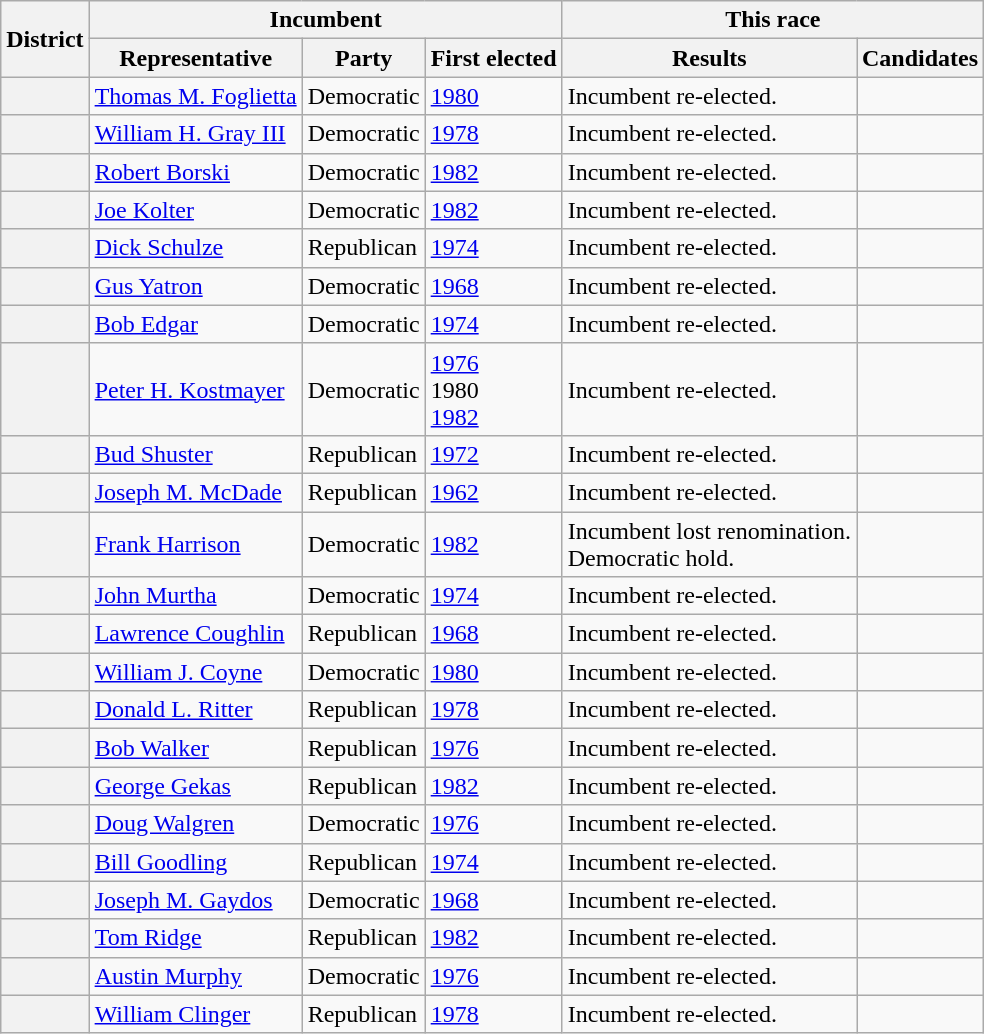<table class=wikitable>
<tr>
<th rowspan=2>District</th>
<th colspan=3>Incumbent</th>
<th colspan=2>This race</th>
</tr>
<tr>
<th>Representative</th>
<th>Party</th>
<th>First elected</th>
<th>Results</th>
<th>Candidates</th>
</tr>
<tr>
<th></th>
<td><a href='#'>Thomas M. Foglietta</a></td>
<td>Democratic</td>
<td><a href='#'>1980</a></td>
<td>Incumbent re-elected.</td>
<td nowrap></td>
</tr>
<tr>
<th></th>
<td><a href='#'>William H. Gray III</a></td>
<td>Democratic</td>
<td><a href='#'>1978</a></td>
<td>Incumbent re-elected.</td>
<td nowrap></td>
</tr>
<tr>
<th></th>
<td><a href='#'>Robert Borski</a></td>
<td>Democratic</td>
<td><a href='#'>1982</a></td>
<td>Incumbent re-elected.</td>
<td nowrap></td>
</tr>
<tr>
<th></th>
<td><a href='#'>Joe Kolter</a></td>
<td>Democratic</td>
<td><a href='#'>1982</a></td>
<td>Incumbent re-elected.</td>
<td nowrap></td>
</tr>
<tr>
<th></th>
<td><a href='#'>Dick Schulze</a></td>
<td>Republican</td>
<td><a href='#'>1974</a></td>
<td>Incumbent re-elected.</td>
<td nowrap></td>
</tr>
<tr>
<th></th>
<td><a href='#'>Gus Yatron</a></td>
<td>Democratic</td>
<td><a href='#'>1968</a></td>
<td>Incumbent re-elected.</td>
<td nowrap></td>
</tr>
<tr>
<th></th>
<td><a href='#'>Bob Edgar</a></td>
<td>Democratic</td>
<td><a href='#'>1974</a></td>
<td>Incumbent re-elected.</td>
<td nowrap></td>
</tr>
<tr>
<th></th>
<td><a href='#'>Peter H. Kostmayer</a></td>
<td>Democratic</td>
<td><a href='#'>1976</a><br>1980 <br><a href='#'>1982</a></td>
<td>Incumbent re-elected.</td>
<td nowrap></td>
</tr>
<tr>
<th></th>
<td><a href='#'>Bud Shuster</a></td>
<td>Republican</td>
<td><a href='#'>1972</a></td>
<td>Incumbent re-elected.</td>
<td nowrap></td>
</tr>
<tr>
<th></th>
<td><a href='#'>Joseph M. McDade</a></td>
<td>Republican</td>
<td><a href='#'>1962</a></td>
<td>Incumbent re-elected.</td>
<td nowrap></td>
</tr>
<tr>
<th></th>
<td><a href='#'>Frank Harrison</a></td>
<td>Democratic</td>
<td><a href='#'>1982</a></td>
<td>Incumbent lost renomination.<br>Democratic hold.</td>
<td nowrap></td>
</tr>
<tr>
<th></th>
<td><a href='#'>John Murtha</a></td>
<td>Democratic</td>
<td><a href='#'>1974</a></td>
<td>Incumbent re-elected.</td>
<td nowrap></td>
</tr>
<tr>
<th></th>
<td><a href='#'>Lawrence Coughlin</a></td>
<td>Republican</td>
<td><a href='#'>1968</a></td>
<td>Incumbent re-elected.</td>
<td nowrap></td>
</tr>
<tr>
<th></th>
<td><a href='#'>William J. Coyne</a></td>
<td>Democratic</td>
<td><a href='#'>1980</a></td>
<td>Incumbent re-elected.</td>
<td nowrap></td>
</tr>
<tr>
<th></th>
<td><a href='#'>Donald L. Ritter</a></td>
<td>Republican</td>
<td><a href='#'>1978</a></td>
<td>Incumbent re-elected.</td>
<td nowrap></td>
</tr>
<tr>
<th></th>
<td><a href='#'>Bob Walker</a></td>
<td>Republican</td>
<td><a href='#'>1976</a></td>
<td>Incumbent re-elected.</td>
<td nowrap></td>
</tr>
<tr>
<th></th>
<td><a href='#'>George Gekas</a></td>
<td>Republican</td>
<td><a href='#'>1982</a></td>
<td>Incumbent re-elected.</td>
<td nowrap></td>
</tr>
<tr>
<th></th>
<td><a href='#'>Doug Walgren</a></td>
<td>Democratic</td>
<td><a href='#'>1976</a></td>
<td>Incumbent re-elected.</td>
<td nowrap></td>
</tr>
<tr>
<th></th>
<td><a href='#'>Bill Goodling</a></td>
<td>Republican</td>
<td><a href='#'>1974</a></td>
<td>Incumbent re-elected.</td>
<td nowrap></td>
</tr>
<tr>
<th></th>
<td><a href='#'>Joseph M. Gaydos</a></td>
<td>Democratic</td>
<td><a href='#'>1968</a></td>
<td>Incumbent re-elected.</td>
<td nowrap></td>
</tr>
<tr>
<th></th>
<td><a href='#'>Tom Ridge</a></td>
<td>Republican</td>
<td><a href='#'>1982</a></td>
<td>Incumbent re-elected.</td>
<td nowrap></td>
</tr>
<tr>
<th></th>
<td><a href='#'>Austin Murphy</a></td>
<td>Democratic</td>
<td><a href='#'>1976</a></td>
<td>Incumbent re-elected.</td>
<td nowrap></td>
</tr>
<tr>
<th></th>
<td><a href='#'>William Clinger</a></td>
<td>Republican</td>
<td><a href='#'>1978</a></td>
<td>Incumbent re-elected.</td>
<td nowrap></td>
</tr>
</table>
